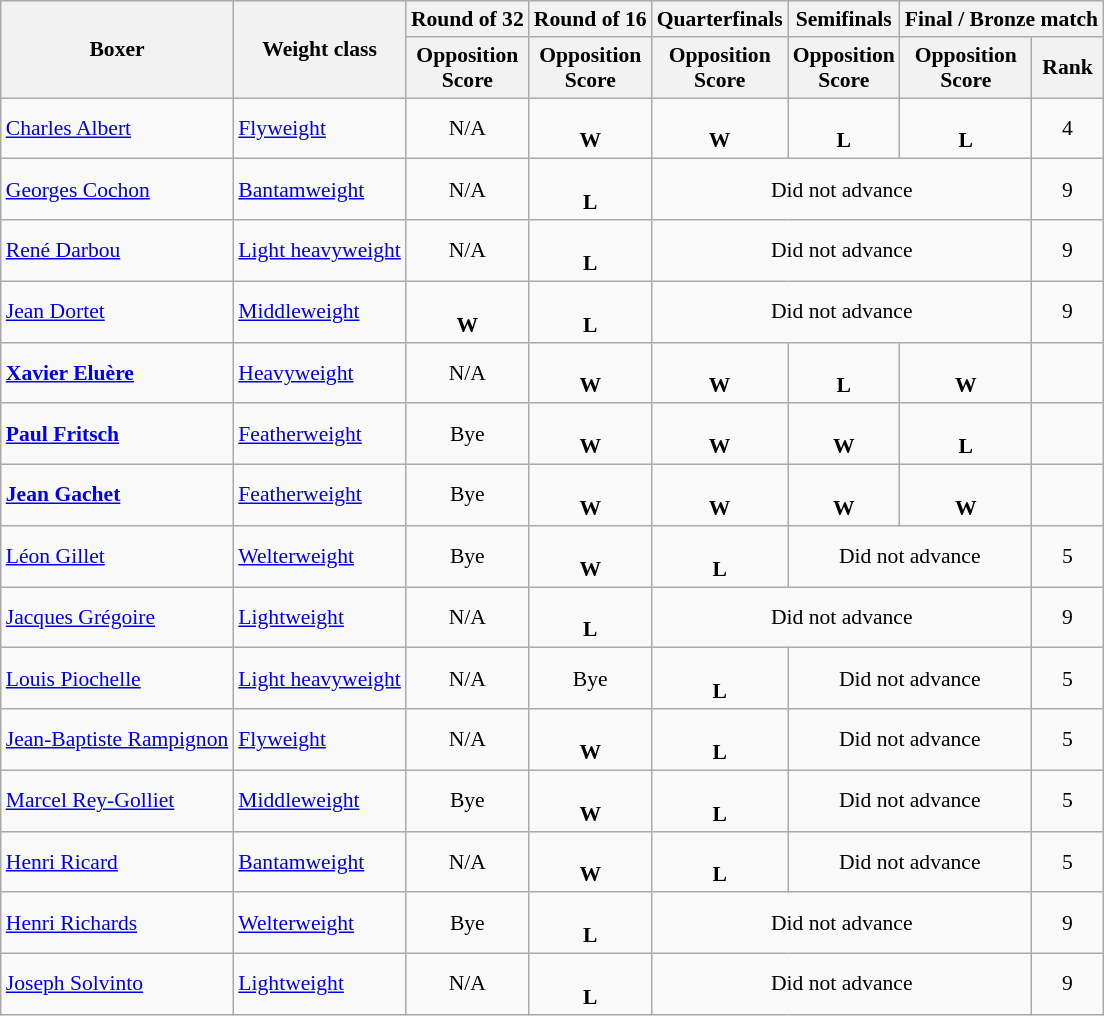<table class=wikitable style="font-size:90%">
<tr>
<th rowspan="2">Boxer</th>
<th rowspan="2">Weight class</th>
<th>Round of 32</th>
<th>Round of 16</th>
<th>Quarterfinals</th>
<th>Semifinals</th>
<th colspan="2">Final / Bronze match</th>
</tr>
<tr>
<th>Opposition<br>Score</th>
<th>Opposition<br>Score</th>
<th>Opposition<br>Score</th>
<th>Opposition<br>Score</th>
<th>Opposition<br>Score</th>
<th>Rank</th>
</tr>
<tr>
<td><a href='#'>Charles Albert</a></td>
<td><a href='#'>Flyweight</a></td>
<td align=center>N/A</td>
<td align=center> <br> <strong>W</strong></td>
<td align=center> <br> <strong>W</strong></td>
<td align=center> <br> <strong>L</strong></td>
<td align=center> <br> <strong>L</strong></td>
<td align=center>4</td>
</tr>
<tr>
<td><a href='#'>Georges Cochon</a></td>
<td><a href='#'>Bantamweight</a></td>
<td align=center>N/A</td>
<td align=center> <br> <strong>L</strong></td>
<td align=center colspan=3>Did not advance</td>
<td align=center>9</td>
</tr>
<tr>
<td><a href='#'>René Darbou</a></td>
<td><a href='#'>Light heavyweight</a></td>
<td align=center>N/A</td>
<td align=center> <br> <strong>L</strong></td>
<td align=center colspan=3>Did not advance</td>
<td align=center>9</td>
</tr>
<tr>
<td><a href='#'>Jean Dortet</a></td>
<td><a href='#'>Middleweight</a></td>
<td align=center> <br> <strong>W</strong></td>
<td align=center> <br> <strong>L</strong></td>
<td align=center colspan=3>Did not advance</td>
<td align=center>9</td>
</tr>
<tr>
<td><strong><a href='#'>Xavier Eluère</a></strong></td>
<td><a href='#'>Heavyweight</a></td>
<td align=center>N/A</td>
<td align=center> <br> <strong>W</strong></td>
<td align=center> <br> <strong>W</strong></td>
<td align=center> <br> <strong>L</strong></td>
<td align=center> <br> <strong>W</strong></td>
<td align=center></td>
</tr>
<tr>
<td><strong><a href='#'>Paul Fritsch</a></strong></td>
<td><a href='#'>Featherweight</a></td>
<td align=center>Bye</td>
<td align=center> <br> <strong>W</strong></td>
<td align=center> <br> <strong>W</strong></td>
<td align=center> <br> <strong>W</strong></td>
<td align=center> <br> <strong>L</strong></td>
<td align=center></td>
</tr>
<tr>
<td><strong><a href='#'>Jean Gachet</a></strong></td>
<td><a href='#'>Featherweight</a></td>
<td align=center>Bye</td>
<td align=center> <br> <strong>W</strong></td>
<td align=center> <br> <strong>W</strong></td>
<td align=center> <br> <strong>W</strong></td>
<td align=center> <br> <strong>W</strong></td>
<td align=center></td>
</tr>
<tr>
<td><a href='#'>Léon Gillet</a></td>
<td><a href='#'>Welterweight</a></td>
<td align=center>Bye</td>
<td align=center> <br> <strong>W</strong></td>
<td align=center> <br> <strong>L</strong></td>
<td align=center colspan=2>Did not advance</td>
<td align=center>5</td>
</tr>
<tr>
<td><a href='#'>Jacques Grégoire</a></td>
<td><a href='#'>Lightweight</a></td>
<td align=center>N/A</td>
<td align=center> <br> <strong>L</strong></td>
<td align=center colspan=3>Did not advance</td>
<td align=center>9</td>
</tr>
<tr>
<td><a href='#'>Louis Piochelle</a></td>
<td><a href='#'>Light heavyweight</a></td>
<td align=center>N/A</td>
<td align=center>Bye</td>
<td align=center> <br> <strong>L</strong></td>
<td align=center colspan=2>Did not advance</td>
<td align=center>5</td>
</tr>
<tr>
<td><a href='#'>Jean-Baptiste Rampignon</a></td>
<td><a href='#'>Flyweight</a></td>
<td align=center>N/A</td>
<td align=center> <br> <strong>W</strong></td>
<td align=center> <br> <strong>L</strong></td>
<td align=center colspan=2>Did not advance</td>
<td align=center>5</td>
</tr>
<tr>
<td><a href='#'>Marcel Rey-Golliet</a></td>
<td><a href='#'>Middleweight</a></td>
<td align=center>Bye</td>
<td align=center> <br> <strong>W</strong></td>
<td align=center> <br> <strong>L</strong></td>
<td align=center colspan=2>Did not advance</td>
<td align=center>5</td>
</tr>
<tr>
<td><a href='#'>Henri Ricard</a></td>
<td><a href='#'>Bantamweight</a></td>
<td align=center>N/A</td>
<td align=center> <br> <strong>W</strong></td>
<td align=center> <br> <strong>L</strong></td>
<td align=center colspan=2>Did not advance</td>
<td align=center>5</td>
</tr>
<tr>
<td><a href='#'>Henri Richards</a></td>
<td><a href='#'>Welterweight</a></td>
<td align=center>Bye</td>
<td align=center> <br> <strong>L</strong></td>
<td align=center colspan=3>Did not advance</td>
<td align=center>9</td>
</tr>
<tr>
<td><a href='#'>Joseph Solvinto</a></td>
<td><a href='#'>Lightweight</a></td>
<td align=center>N/A</td>
<td align=center> <br> <strong>L</strong></td>
<td align=center colspan=3>Did not advance</td>
<td align=center>9</td>
</tr>
</table>
